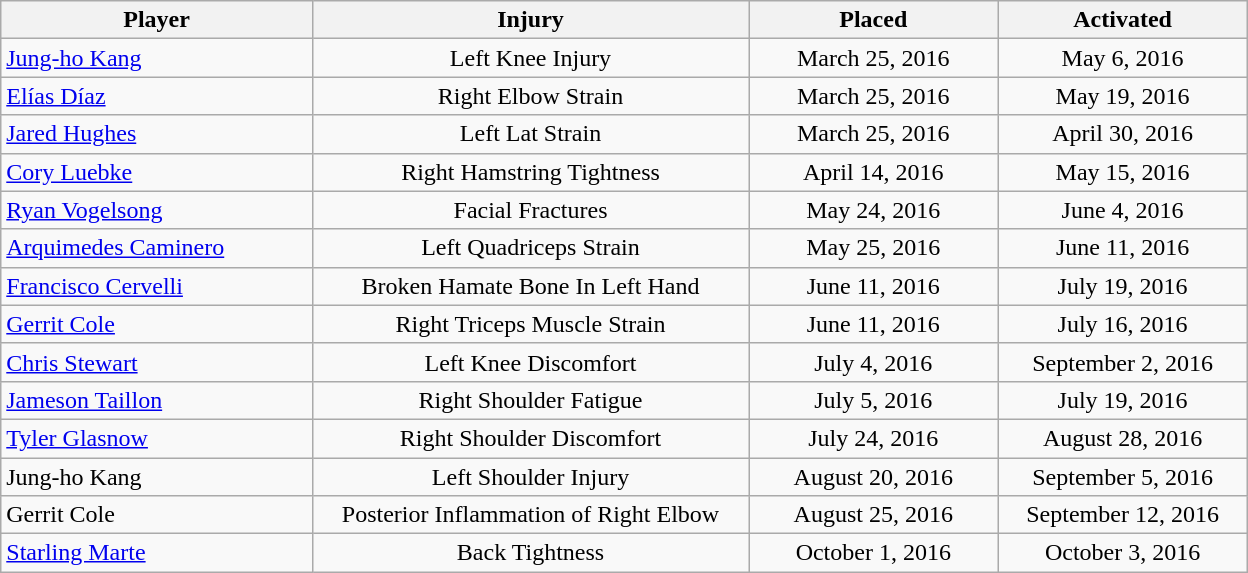<table class="wikitable" style="width:52em; border:0; text-align:center;">
<tr>
<th width=25%>Player</th>
<th width=35% class=unsortable>Injury</th>
<th width=20% class=unsortable>Placed</th>
<th width=20% class=unsortable>Activated</th>
</tr>
<tr>
<td align=left><a href='#'>Jung-ho Kang</a></td>
<td>Left Knee Injury</td>
<td>March 25, 2016</td>
<td>May 6, 2016</td>
</tr>
<tr>
<td align=left><a href='#'>Elías Díaz</a></td>
<td>Right Elbow Strain</td>
<td>March 25, 2016</td>
<td>May 19, 2016</td>
</tr>
<tr>
<td align=left><a href='#'>Jared Hughes</a></td>
<td>Left Lat Strain</td>
<td>March 25, 2016</td>
<td>April 30, 2016</td>
</tr>
<tr>
<td align=left><a href='#'>Cory Luebke</a></td>
<td>Right Hamstring Tightness</td>
<td>April 14, 2016</td>
<td>May 15, 2016</td>
</tr>
<tr>
<td align=left><a href='#'>Ryan Vogelsong</a></td>
<td>Facial Fractures</td>
<td>May 24, 2016</td>
<td>June 4, 2016</td>
</tr>
<tr>
<td align=left><a href='#'>Arquimedes Caminero</a></td>
<td>Left Quadriceps Strain</td>
<td>May 25, 2016</td>
<td>June 11, 2016</td>
</tr>
<tr>
<td align=left><a href='#'>Francisco Cervelli</a></td>
<td>Broken Hamate Bone In Left Hand</td>
<td>June 11, 2016</td>
<td>July 19, 2016</td>
</tr>
<tr>
<td align=left><a href='#'>Gerrit Cole</a></td>
<td>Right Triceps Muscle Strain</td>
<td>June 11, 2016</td>
<td>July 16, 2016</td>
</tr>
<tr>
<td align=left><a href='#'>Chris Stewart</a></td>
<td>Left Knee Discomfort</td>
<td>July 4, 2016</td>
<td>September 2, 2016</td>
</tr>
<tr>
<td align=left><a href='#'>Jameson Taillon</a></td>
<td>Right Shoulder Fatigue</td>
<td>July 5, 2016</td>
<td>July 19, 2016</td>
</tr>
<tr>
<td align=left><a href='#'>Tyler Glasnow</a></td>
<td>Right Shoulder Discomfort</td>
<td>July 24, 2016</td>
<td>August 28, 2016</td>
</tr>
<tr>
<td align=left>Jung-ho Kang</td>
<td>Left Shoulder Injury</td>
<td>August 20, 2016</td>
<td>September 5, 2016</td>
</tr>
<tr>
<td align=left>Gerrit Cole</td>
<td>Posterior Inflammation of Right Elbow</td>
<td>August 25, 2016</td>
<td>September 12, 2016</td>
</tr>
<tr>
<td align=left><a href='#'>Starling Marte</a></td>
<td>Back Tightness</td>
<td>October 1, 2016</td>
<td>October 3, 2016</td>
</tr>
<tr>
</tr>
</table>
